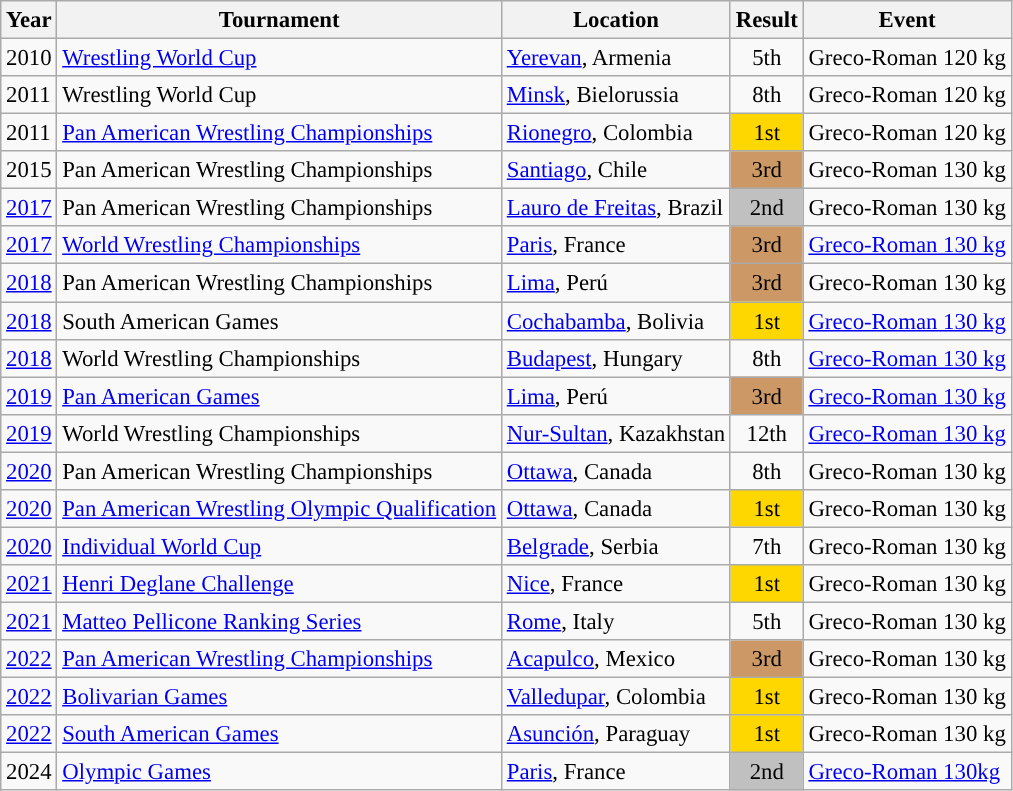<table class="wikitable" style="font-size:95%;">
<tr>
<th>Year</th>
<th>Tournament</th>
<th>Location</th>
<th>Result</th>
<th>Event</th>
</tr>
<tr>
<td>2010</td>
<td><a href='#'>Wrestling World Cup</a></td>
<td> <a href='#'>Yerevan</a>, Armenia</td>
<td align="center">5th</td>
<td>Greco-Roman 120 kg</td>
</tr>
<tr>
<td>2011</td>
<td>Wrestling World Cup</td>
<td> <a href='#'>Minsk</a>, Bielorussia</td>
<td align="center">8th</td>
<td>Greco-Roman 120 kg</td>
</tr>
<tr>
<td>2011</td>
<td><a href='#'>Pan American Wrestling Championships</a></td>
<td> <a href='#'>Rionegro</a>, Colombia</td>
<td align="center" bgcolor="#FFD700">1st</td>
<td>Greco-Roman 120 kg</td>
</tr>
<tr>
<td>2015</td>
<td>Pan American Wrestling Championships</td>
<td> <a href='#'>Santiago</a>, Chile</td>
<td align="center" bgcolor="cc9966">3rd</td>
<td>Greco-Roman 130 kg</td>
</tr>
<tr>
<td><a href='#'>2017</a></td>
<td>Pan American Wrestling Championships</td>
<td> <a href='#'>Lauro de Freitas</a>, Brazil</td>
<td align="center" bgcolor="C0C0C0">2nd</td>
<td>Greco-Roman 130 kg</td>
</tr>
<tr>
<td><a href='#'>2017</a></td>
<td><a href='#'>World Wrestling Championships</a></td>
<td> <a href='#'>Paris</a>, France</td>
<td align="center" bgcolor="cc9966">3rd</td>
<td><a href='#'>Greco-Roman 130 kg</a></td>
</tr>
<tr>
<td><a href='#'>2018</a></td>
<td>Pan American Wrestling Championships</td>
<td> <a href='#'>Lima</a>, Perú</td>
<td align="center" bgcolor="cc9966">3rd</td>
<td>Greco-Roman 130 kg</td>
</tr>
<tr>
<td><a href='#'>2018</a></td>
<td>South American Games</td>
<td> <a href='#'>Cochabamba</a>, Bolivia</td>
<td align="center" bgcolor="gold">1st</td>
<td><a href='#'>Greco-Roman 130 kg</a></td>
</tr>
<tr>
<td><a href='#'>2018</a></td>
<td>World Wrestling Championships</td>
<td> <a href='#'>Budapest</a>, Hungary</td>
<td align="center">8th</td>
<td><a href='#'>Greco-Roman 130 kg</a></td>
</tr>
<tr>
<td><a href='#'>2019</a></td>
<td><a href='#'>Pan American Games</a></td>
<td> <a href='#'>Lima</a>, Perú</td>
<td align="center" bgcolor="cc9966">3rd</td>
<td><a href='#'>Greco-Roman 130 kg</a></td>
</tr>
<tr>
<td><a href='#'>2019</a></td>
<td>World Wrestling Championships</td>
<td> <a href='#'>Nur-Sultan</a>, Kazakhstan</td>
<td align="center">12th</td>
<td><a href='#'>Greco-Roman 130 kg</a></td>
</tr>
<tr>
<td><a href='#'>2020</a></td>
<td>Pan American Wrestling Championships</td>
<td> <a href='#'>Ottawa</a>, Canada</td>
<td align="center">8th</td>
<td>Greco-Roman 130 kg</td>
</tr>
<tr>
<td><a href='#'>2020</a></td>
<td><a href='#'>Pan American Wrestling Olympic Qualification</a></td>
<td> <a href='#'>Ottawa</a>, Canada</td>
<td align="center" bgcolor="#FFD700">1st</td>
<td>Greco-Roman 130 kg</td>
</tr>
<tr>
<td><a href='#'>2020</a></td>
<td><a href='#'>Individual World Cup</a></td>
<td> <a href='#'>Belgrade</a>, Serbia</td>
<td align="center" bgcolor=>7th</td>
<td>Greco-Roman 130 kg</td>
</tr>
<tr>
<td><a href='#'>2021</a></td>
<td><a href='#'>Henri Deglane Challenge</a></td>
<td> <a href='#'>Nice</a>, France</td>
<td align="center" bgcolor="#FFD700">1st</td>
<td>Greco-Roman 130 kg</td>
</tr>
<tr>
<td><a href='#'>2021</a></td>
<td><a href='#'>Matteo Pellicone Ranking Series</a></td>
<td> <a href='#'>Rome</a>, Italy</td>
<td align="center">5th</td>
<td>Greco-Roman 130 kg</td>
</tr>
<tr>
<td><a href='#'>2022</a></td>
<td><a href='#'>Pan American Wrestling Championships</a></td>
<td> <a href='#'>Acapulco</a>, Mexico</td>
<td align="center" bgcolor="cc9966">3rd</td>
<td>Greco-Roman 130 kg</td>
</tr>
<tr>
<td><a href='#'>2022</a></td>
<td><a href='#'>Bolivarian Games</a></td>
<td> <a href='#'>Valledupar</a>, Colombia</td>
<td align="center" bgcolor="gold">1st</td>
<td>Greco-Roman 130 kg</td>
</tr>
<tr>
<td><a href='#'>2022</a></td>
<td><a href='#'>South American Games</a></td>
<td> <a href='#'>Asunción</a>, Paraguay</td>
<td align="center" bgcolor="gold">1st</td>
<td>Greco-Roman 130 kg</td>
</tr>
<tr>
<td>2024</td>
<td><a href='#'>Olympic Games</a></td>
<td> <a href='#'>Paris</a>, France</td>
<td align="center" bgcolor="silver">2nd</td>
<td><a href='#'>Greco-Roman 130kg</a></td>
</tr>
</table>
